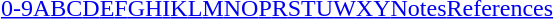<table id="toc" class="toc" summary="Class" align="center" style="text-align:center;">
<tr>
<th></th>
</tr>
<tr>
<td><a href='#'>0-9</a><a href='#'>A</a><a href='#'>B</a><a href='#'>C</a><a href='#'>D</a><a href='#'>E</a><a href='#'>F</a><a href='#'>G</a><a href='#'>H</a><a href='#'>I</a><a href='#'>K</a><a href='#'>L</a><a href='#'>M</a><a href='#'>N</a><a href='#'>O</a><a href='#'>P</a><a href='#'>R</a><a href='#'>S</a><a href='#'>T</a><a href='#'>U</a><a href='#'>W</a><a href='#'>X</a><a href='#'>Y</a><a href='#'>Notes</a><a href='#'>References</a></td>
</tr>
</table>
